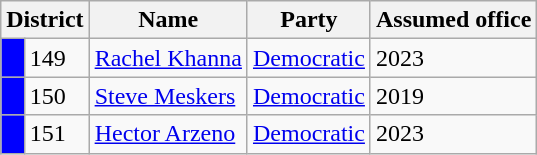<table class="wikitable">
<tr>
<th colspan="2" style="text-align:center; vertical-align:bottom;"><strong>District</strong></th>
<th style="text-align:center; vertical-align:bottom;"><strong>Name</strong></th>
<th style="text-align:center; vertical-align:bottom;"><strong>Party</strong></th>
<th style="text-align:center; vertical-align:bottom;"><strong>Assumed office</strong></th>
</tr>
<tr>
<td style="background:blue;"> </td>
<td>149</td>
<td><a href='#'>Rachel Khanna</a></td>
<td><a href='#'>Democratic</a></td>
<td>2023</td>
</tr>
<tr>
<td style="background:blue;"> </td>
<td>150</td>
<td><a href='#'>Steve Meskers</a></td>
<td><a href='#'>Democratic</a></td>
<td>2019</td>
</tr>
<tr>
<td style="background:blue;"> </td>
<td>151</td>
<td><a href='#'>Hector Arzeno</a></td>
<td><a href='#'>Democratic</a></td>
<td>2023</td>
</tr>
</table>
